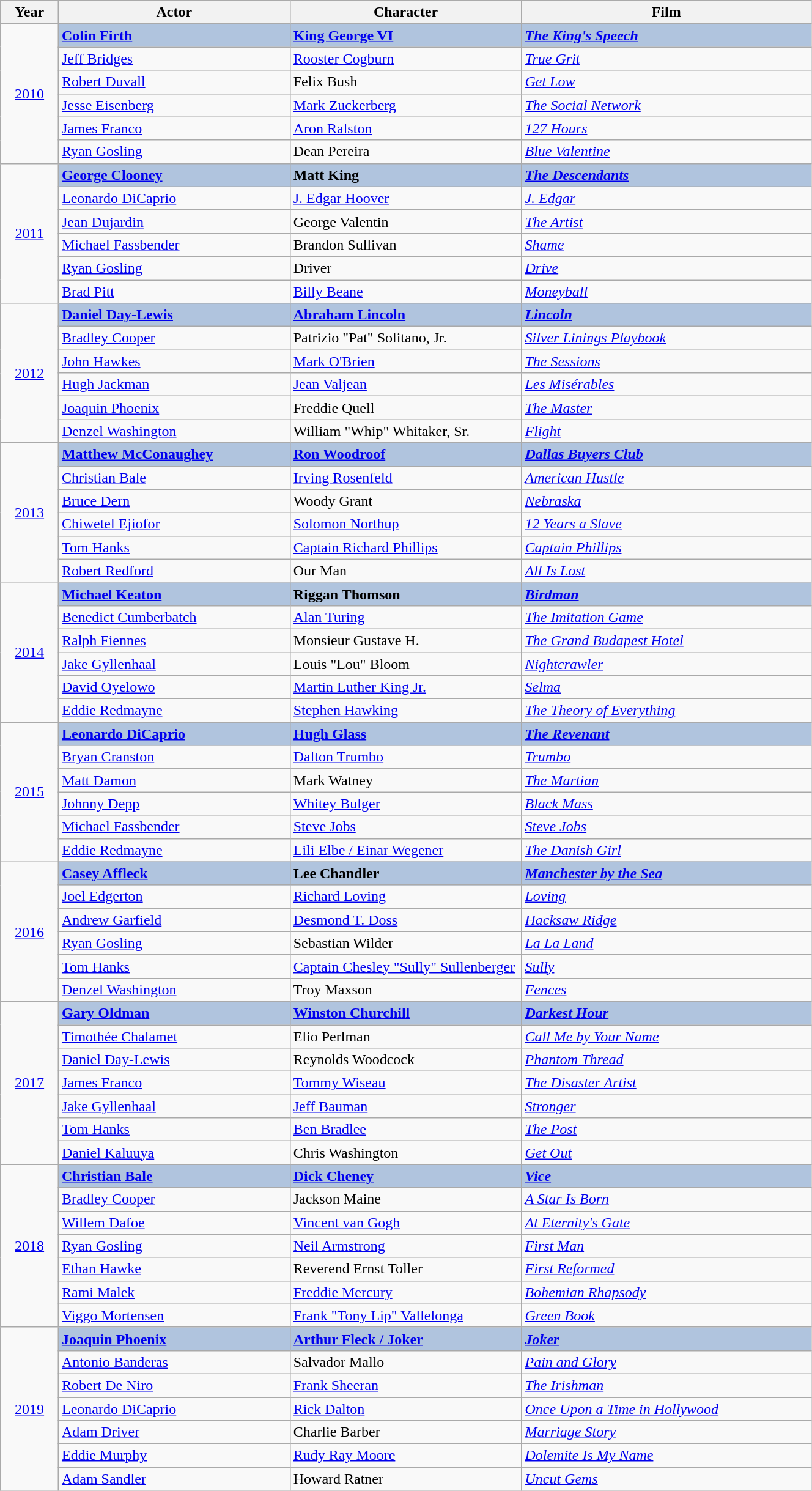<table class="wikitable" width="70%">
<tr style="background:#bebebe;">
<th style="width:5%;">Year</th>
<th style="width:20%;">Actor</th>
<th style="width:20%;">Character</th>
<th style="width:25%;">Film</th>
</tr>
<tr>
<td rowspan="6" style="text-align:center;"><a href='#'>2010</a><br></td>
<td style="background:#B0C4DE;"><strong><a href='#'>Colin Firth</a></strong></td>
<td style="background:#B0C4DE;"><strong><a href='#'>King George VI</a></strong></td>
<td style="background:#B0C4DE;"><strong><em><a href='#'>The King's Speech</a></em></strong></td>
</tr>
<tr>
<td><a href='#'>Jeff Bridges</a></td>
<td><a href='#'>Rooster Cogburn</a></td>
<td><em><a href='#'>True Grit</a></em></td>
</tr>
<tr>
<td><a href='#'>Robert Duvall</a></td>
<td>Felix Bush</td>
<td><em><a href='#'>Get Low</a></em></td>
</tr>
<tr>
<td><a href='#'>Jesse Eisenberg</a></td>
<td><a href='#'>Mark Zuckerberg</a></td>
<td><em><a href='#'>The Social Network</a></em></td>
</tr>
<tr>
<td><a href='#'>James Franco</a></td>
<td><a href='#'>Aron Ralston</a></td>
<td><em><a href='#'>127 Hours</a></em></td>
</tr>
<tr>
<td><a href='#'>Ryan Gosling</a></td>
<td>Dean Pereira</td>
<td><em><a href='#'>Blue Valentine</a></em></td>
</tr>
<tr>
<td rowspan="6" style="text-align:center;"><a href='#'>2011</a><br></td>
<td style="background:#B0C4DE;"><strong><a href='#'>George Clooney</a></strong></td>
<td style="background:#B0C4DE;"><strong>Matt King</strong></td>
<td style="background:#B0C4DE;"><strong><em><a href='#'>The Descendants</a></em></strong></td>
</tr>
<tr>
<td><a href='#'>Leonardo DiCaprio</a></td>
<td><a href='#'>J. Edgar Hoover</a></td>
<td><em><a href='#'>J. Edgar</a></em></td>
</tr>
<tr>
<td><a href='#'>Jean Dujardin</a></td>
<td>George Valentin</td>
<td><em><a href='#'>The Artist</a></em></td>
</tr>
<tr>
<td><a href='#'>Michael Fassbender</a></td>
<td>Brandon Sullivan</td>
<td><em><a href='#'>Shame</a></em></td>
</tr>
<tr>
<td><a href='#'>Ryan Gosling</a></td>
<td>Driver</td>
<td><em><a href='#'>Drive</a></em></td>
</tr>
<tr>
<td><a href='#'>Brad Pitt</a></td>
<td><a href='#'>Billy Beane</a></td>
<td><em><a href='#'>Moneyball</a></em></td>
</tr>
<tr>
<td rowspan="6" style="text-align:center;"><a href='#'>2012</a><br></td>
<td style="background:#B0C4DE;"><strong><a href='#'>Daniel Day-Lewis</a></strong></td>
<td style="background:#B0C4DE;"><strong><a href='#'>Abraham Lincoln</a></strong></td>
<td style="background:#B0C4DE;"><strong><em><a href='#'>Lincoln</a></em></strong></td>
</tr>
<tr>
<td><a href='#'>Bradley Cooper</a></td>
<td>Patrizio "Pat" Solitano, Jr.</td>
<td><em><a href='#'>Silver Linings Playbook</a></em></td>
</tr>
<tr>
<td><a href='#'>John Hawkes</a></td>
<td><a href='#'>Mark O'Brien</a></td>
<td><em><a href='#'>The Sessions</a></em></td>
</tr>
<tr>
<td><a href='#'>Hugh Jackman</a></td>
<td><a href='#'>Jean Valjean</a></td>
<td><em><a href='#'>Les Misérables</a></em></td>
</tr>
<tr>
<td><a href='#'>Joaquin Phoenix</a></td>
<td>Freddie Quell</td>
<td><em><a href='#'>The Master</a></em></td>
</tr>
<tr>
<td><a href='#'>Denzel Washington</a></td>
<td>William "Whip" Whitaker, Sr.</td>
<td><em><a href='#'>Flight</a></em></td>
</tr>
<tr>
<td rowspan="6" style="text-align:center;"><a href='#'>2013</a><br></td>
<td style="background:#B0C4DE;"><strong><a href='#'>Matthew McConaughey</a></strong></td>
<td style="background:#B0C4DE;"><strong><a href='#'>Ron Woodroof</a></strong></td>
<td style="background:#B0C4DE;"><strong><em><a href='#'>Dallas Buyers Club</a></em></strong></td>
</tr>
<tr>
<td><a href='#'>Christian Bale</a></td>
<td><a href='#'>Irving Rosenfeld</a></td>
<td><em><a href='#'>American Hustle</a></em></td>
</tr>
<tr>
<td><a href='#'>Bruce Dern</a></td>
<td>Woody Grant</td>
<td><em><a href='#'>Nebraska</a></em></td>
</tr>
<tr>
<td><a href='#'>Chiwetel Ejiofor</a></td>
<td><a href='#'>Solomon Northup</a></td>
<td><em><a href='#'>12 Years a Slave</a></em></td>
</tr>
<tr>
<td><a href='#'>Tom Hanks</a></td>
<td><a href='#'>Captain Richard Phillips</a></td>
<td><em><a href='#'>Captain Phillips</a></em></td>
</tr>
<tr>
<td><a href='#'>Robert Redford</a></td>
<td>Our Man</td>
<td><em><a href='#'>All Is Lost</a></em></td>
</tr>
<tr>
<td rowspan="6" style="text-align:center;"><a href='#'>2014</a><br></td>
<td style="background:#B0C4DE;"><strong><a href='#'>Michael Keaton</a></strong></td>
<td style="background:#B0C4DE;"><strong>Riggan Thomson</strong></td>
<td style="background:#B0C4DE;"><strong><em><a href='#'>Birdman</a></em></strong></td>
</tr>
<tr>
<td><a href='#'>Benedict Cumberbatch</a></td>
<td><a href='#'>Alan Turing</a></td>
<td><em><a href='#'>The Imitation Game</a></em></td>
</tr>
<tr>
<td><a href='#'>Ralph Fiennes</a></td>
<td>Monsieur Gustave H.</td>
<td><em><a href='#'>The Grand Budapest Hotel</a></em></td>
</tr>
<tr>
<td><a href='#'>Jake Gyllenhaal</a></td>
<td>Louis "Lou" Bloom</td>
<td><em><a href='#'>Nightcrawler</a></em></td>
</tr>
<tr>
<td><a href='#'>David Oyelowo</a></td>
<td><a href='#'>Martin Luther King Jr.</a></td>
<td><em><a href='#'>Selma</a></em></td>
</tr>
<tr>
<td><a href='#'>Eddie Redmayne</a></td>
<td><a href='#'>Stephen Hawking</a></td>
<td><em><a href='#'>The Theory of Everything</a></em></td>
</tr>
<tr>
<td rowspan="6" style="text-align:center;"><a href='#'>2015</a><br></td>
<td style="background:#B0C4DE;"><strong><a href='#'>Leonardo DiCaprio</a></strong></td>
<td style="background:#B0C4DE;"><strong><a href='#'>Hugh Glass</a></strong></td>
<td style="background:#B0C4DE;"><strong><em><a href='#'>The Revenant</a></em></strong></td>
</tr>
<tr>
<td><a href='#'>Bryan Cranston</a></td>
<td><a href='#'>Dalton Trumbo</a></td>
<td><em><a href='#'>Trumbo</a></em></td>
</tr>
<tr>
<td><a href='#'>Matt Damon</a></td>
<td>Mark Watney</td>
<td><em><a href='#'>The Martian</a></em></td>
</tr>
<tr>
<td><a href='#'>Johnny Depp</a></td>
<td><a href='#'>Whitey Bulger</a></td>
<td><em><a href='#'>Black Mass</a></em></td>
</tr>
<tr>
<td><a href='#'>Michael Fassbender</a></td>
<td><a href='#'>Steve Jobs</a></td>
<td><em><a href='#'>Steve Jobs</a></em></td>
</tr>
<tr>
<td><a href='#'>Eddie Redmayne</a></td>
<td><a href='#'>Lili Elbe / Einar Wegener</a></td>
<td><em><a href='#'>The Danish Girl</a></em></td>
</tr>
<tr>
<td rowspan="6" style="text-align:center;"><a href='#'>2016</a><br></td>
<td style="background:#B0C4DE;"><strong><a href='#'>Casey Affleck</a></strong></td>
<td style="background:#B0C4DE;"><strong>Lee Chandler</strong></td>
<td style="background:#B0C4DE;"><strong><em><a href='#'>Manchester by the Sea</a></em></strong></td>
</tr>
<tr>
<td><a href='#'>Joel Edgerton</a></td>
<td><a href='#'>Richard Loving</a></td>
<td><em><a href='#'>Loving</a></em></td>
</tr>
<tr>
<td><a href='#'>Andrew Garfield</a></td>
<td><a href='#'>Desmond T. Doss</a></td>
<td><em><a href='#'>Hacksaw Ridge</a></em></td>
</tr>
<tr>
<td><a href='#'>Ryan Gosling</a></td>
<td>Sebastian Wilder</td>
<td><em><a href='#'>La La Land</a></em></td>
</tr>
<tr>
<td><a href='#'>Tom Hanks</a></td>
<td><a href='#'>Captain Chesley "Sully" Sullenberger</a></td>
<td><em><a href='#'>Sully</a></em></td>
</tr>
<tr>
<td><a href='#'>Denzel Washington</a></td>
<td>Troy Maxson</td>
<td><em><a href='#'>Fences</a></em></td>
</tr>
<tr>
<td rowspan="7" style="text-align:center;"><a href='#'>2017</a><br></td>
<td style="background:#B0C4DE;"><strong><a href='#'>Gary Oldman</a></strong></td>
<td style="background:#B0C4DE;"><strong><a href='#'>Winston Churchill</a></strong></td>
<td style="background:#B0C4DE;"><strong><em><a href='#'>Darkest Hour</a></em></strong></td>
</tr>
<tr>
<td><a href='#'>Timothée Chalamet</a></td>
<td>Elio Perlman</td>
<td><em><a href='#'>Call Me by Your Name</a></em></td>
</tr>
<tr>
<td><a href='#'>Daniel Day-Lewis</a></td>
<td>Reynolds Woodcock</td>
<td><em><a href='#'>Phantom Thread</a></em></td>
</tr>
<tr>
<td><a href='#'>James Franco</a></td>
<td><a href='#'>Tommy Wiseau</a></td>
<td><em><a href='#'>The Disaster Artist</a></em></td>
</tr>
<tr>
<td><a href='#'>Jake Gyllenhaal</a></td>
<td><a href='#'>Jeff Bauman</a></td>
<td><em><a href='#'>Stronger</a></em></td>
</tr>
<tr>
<td><a href='#'>Tom Hanks</a></td>
<td><a href='#'>Ben Bradlee</a></td>
<td><em><a href='#'>The Post</a></em></td>
</tr>
<tr>
<td><a href='#'>Daniel Kaluuya</a></td>
<td>Chris Washington</td>
<td><em><a href='#'>Get Out</a></em></td>
</tr>
<tr>
<td rowspan="7" style="text-align:center;"><a href='#'>2018</a><br></td>
<td style="background:#B0C4DE;"><strong><a href='#'>Christian Bale</a></strong></td>
<td style="background:#B0C4DE;"><strong><a href='#'>Dick Cheney</a></strong></td>
<td style="background:#B0C4DE;"><strong><em><a href='#'>Vice</a></em></strong></td>
</tr>
<tr>
<td><a href='#'>Bradley Cooper</a></td>
<td>Jackson Maine</td>
<td><em><a href='#'>A Star Is Born</a></em></td>
</tr>
<tr>
<td><a href='#'>Willem Dafoe</a></td>
<td><a href='#'>Vincent van Gogh</a></td>
<td><em><a href='#'>At Eternity's Gate</a></em></td>
</tr>
<tr>
<td><a href='#'>Ryan Gosling</a></td>
<td><a href='#'>Neil Armstrong</a></td>
<td><em><a href='#'>First Man</a></em></td>
</tr>
<tr>
<td><a href='#'>Ethan Hawke</a></td>
<td>Reverend Ernst Toller</td>
<td><em><a href='#'>First Reformed</a></em></td>
</tr>
<tr>
<td><a href='#'>Rami Malek</a></td>
<td><a href='#'>Freddie Mercury</a></td>
<td><em><a href='#'>Bohemian Rhapsody</a></em></td>
</tr>
<tr>
<td><a href='#'>Viggo Mortensen</a></td>
<td><a href='#'>Frank "Tony Lip" Vallelonga</a></td>
<td><em><a href='#'>Green Book</a></em></td>
</tr>
<tr>
<td rowspan="7" style="text-align:center;"><a href='#'>2019</a><br></td>
<td style="background:#B0C4DE;"><strong><a href='#'>Joaquin Phoenix</a></strong></td>
<td style="background:#B0C4DE;"><strong><a href='#'>Arthur Fleck / Joker</a></strong></td>
<td style="background:#B0C4DE;"><strong><em><a href='#'>Joker</a></em></strong></td>
</tr>
<tr>
<td><a href='#'>Antonio Banderas</a></td>
<td>Salvador Mallo</td>
<td><em><a href='#'>Pain and Glory</a></em></td>
</tr>
<tr>
<td><a href='#'>Robert De Niro</a></td>
<td><a href='#'>Frank Sheeran</a></td>
<td><em><a href='#'>The Irishman</a></em></td>
</tr>
<tr>
<td><a href='#'>Leonardo DiCaprio</a></td>
<td><a href='#'>Rick Dalton</a></td>
<td><em><a href='#'>Once Upon a Time in Hollywood</a></em></td>
</tr>
<tr>
<td><a href='#'>Adam Driver</a></td>
<td>Charlie Barber</td>
<td><em><a href='#'>Marriage Story</a></em></td>
</tr>
<tr>
<td><a href='#'>Eddie Murphy</a></td>
<td><a href='#'>Rudy Ray Moore</a></td>
<td><em><a href='#'>Dolemite Is My Name</a></em></td>
</tr>
<tr>
<td><a href='#'>Adam Sandler</a></td>
<td>Howard Ratner</td>
<td><em><a href='#'>Uncut Gems</a></em></td>
</tr>
</table>
